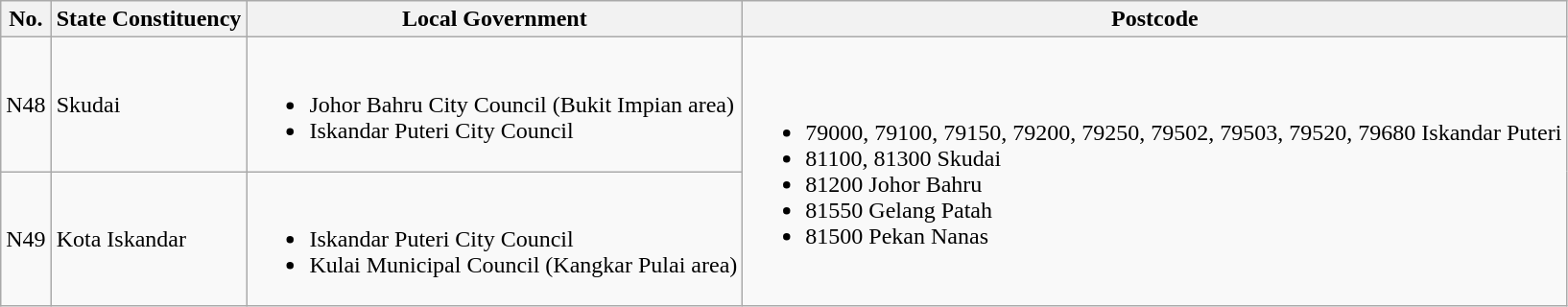<table class="wikitable">
<tr>
<th>No.</th>
<th>State Constituency</th>
<th>Local Government</th>
<th>Postcode</th>
</tr>
<tr>
<td>N48</td>
<td>Skudai</td>
<td><br><ul><li>Johor Bahru City Council (Bukit Impian area)</li><li>Iskandar Puteri City Council</li></ul></td>
<td rowspan="2"><br><ul><li>79000, 79100, 79150, 79200, 79250, 79502, 79503, 79520, 79680 Iskandar Puteri</li><li>81100, 81300 Skudai</li><li>81200 Johor Bahru</li><li>81550 Gelang Patah</li><li>81500 Pekan Nanas</li></ul></td>
</tr>
<tr>
<td>N49</td>
<td>Kota Iskandar</td>
<td><br><ul><li>Iskandar Puteri City Council</li><li>Kulai Municipal Council (Kangkar Pulai area)</li></ul></td>
</tr>
</table>
